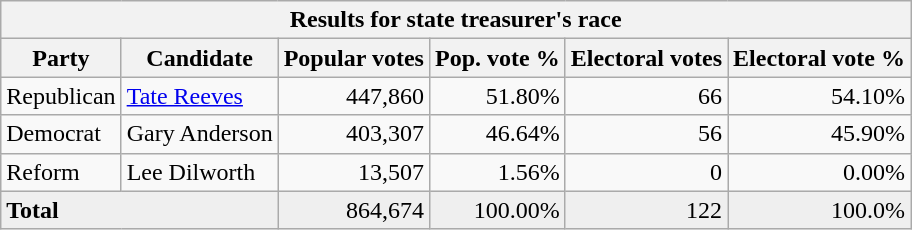<table class="wikitable">
<tr>
<th colspan=6>Results for state treasurer's race</th>
</tr>
<tr>
<th>Party</th>
<th>Candidate</th>
<th>Popular votes</th>
<th>Pop. vote %</th>
<th>Electoral votes</th>
<th>Electoral vote %</th>
</tr>
<tr>
<td>Republican</td>
<td><a href='#'>Tate Reeves</a></td>
<td align="right">447,860</td>
<td align="right">51.80%</td>
<td align="right">66</td>
<td align="right">54.10%</td>
</tr>
<tr>
<td>Democrat</td>
<td>Gary Anderson</td>
<td align="right">403,307</td>
<td align="right">46.64%</td>
<td align="right">56</td>
<td align="right">45.90%</td>
</tr>
<tr>
<td>Reform</td>
<td>Lee Dilworth</td>
<td align="right">13,507</td>
<td align="right">1.56%</td>
<td align="right">0</td>
<td align="right">0.00%</td>
</tr>
<tr style="background:#EFEFEF;">
<td colspan="2"><strong>Total</strong></td>
<td align="right">864,674</td>
<td align="right">100.00%</td>
<td align="right">122</td>
<td align="right">100.0%</td>
</tr>
</table>
